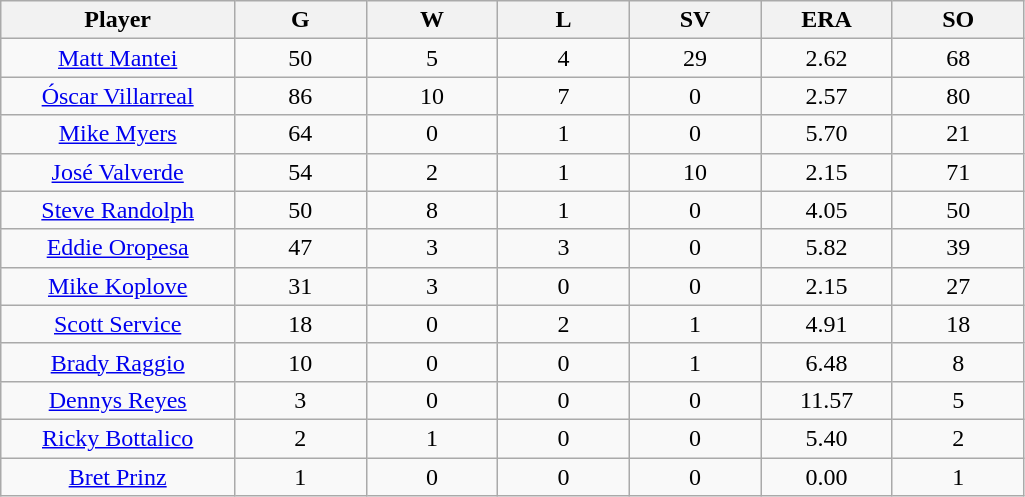<table class="wikitable sortable">
<tr>
<th bgcolor="#DDDDFF" width="16%">Player</th>
<th bgcolor="#DDDDFF" width="9%">G</th>
<th bgcolor="#DDDDFF" width="9%">W</th>
<th bgcolor="#DDDDFF" width="9%">L</th>
<th bgcolor="#DDDDFF" width="9%">SV</th>
<th bgcolor="#DDDDFF" width="9%">ERA</th>
<th bgcolor="#DDDDFF" width="9%">SO</th>
</tr>
<tr align=center>
<td><a href='#'>Matt Mantei</a></td>
<td>50</td>
<td>5</td>
<td>4</td>
<td>29</td>
<td>2.62</td>
<td>68</td>
</tr>
<tr align=center>
<td><a href='#'>Óscar Villarreal</a></td>
<td>86</td>
<td>10</td>
<td>7</td>
<td>0</td>
<td>2.57</td>
<td>80</td>
</tr>
<tr align=center>
<td><a href='#'>Mike Myers</a></td>
<td>64</td>
<td>0</td>
<td>1</td>
<td>0</td>
<td>5.70</td>
<td>21</td>
</tr>
<tr align=center>
<td><a href='#'>José Valverde</a></td>
<td>54</td>
<td>2</td>
<td>1</td>
<td>10</td>
<td>2.15</td>
<td>71</td>
</tr>
<tr align=center>
<td><a href='#'>Steve Randolph</a></td>
<td>50</td>
<td>8</td>
<td>1</td>
<td>0</td>
<td>4.05</td>
<td>50</td>
</tr>
<tr align=center>
<td><a href='#'>Eddie Oropesa</a></td>
<td>47</td>
<td>3</td>
<td>3</td>
<td>0</td>
<td>5.82</td>
<td>39</td>
</tr>
<tr align=center>
<td><a href='#'>Mike Koplove</a></td>
<td>31</td>
<td>3</td>
<td>0</td>
<td>0</td>
<td>2.15</td>
<td>27</td>
</tr>
<tr align=center>
<td><a href='#'>Scott Service</a></td>
<td>18</td>
<td>0</td>
<td>2</td>
<td>1</td>
<td>4.91</td>
<td>18</td>
</tr>
<tr align=center>
<td><a href='#'>Brady Raggio</a></td>
<td>10</td>
<td>0</td>
<td>0</td>
<td>1</td>
<td>6.48</td>
<td>8</td>
</tr>
<tr align=center>
<td><a href='#'>Dennys Reyes</a></td>
<td>3</td>
<td>0</td>
<td>0</td>
<td>0</td>
<td>11.57</td>
<td>5</td>
</tr>
<tr align=center>
<td><a href='#'>Ricky Bottalico</a></td>
<td>2</td>
<td>1</td>
<td>0</td>
<td>0</td>
<td>5.40</td>
<td>2</td>
</tr>
<tr align=center>
<td><a href='#'>Bret Prinz</a></td>
<td>1</td>
<td>0</td>
<td>0</td>
<td>0</td>
<td>0.00</td>
<td>1</td>
</tr>
</table>
